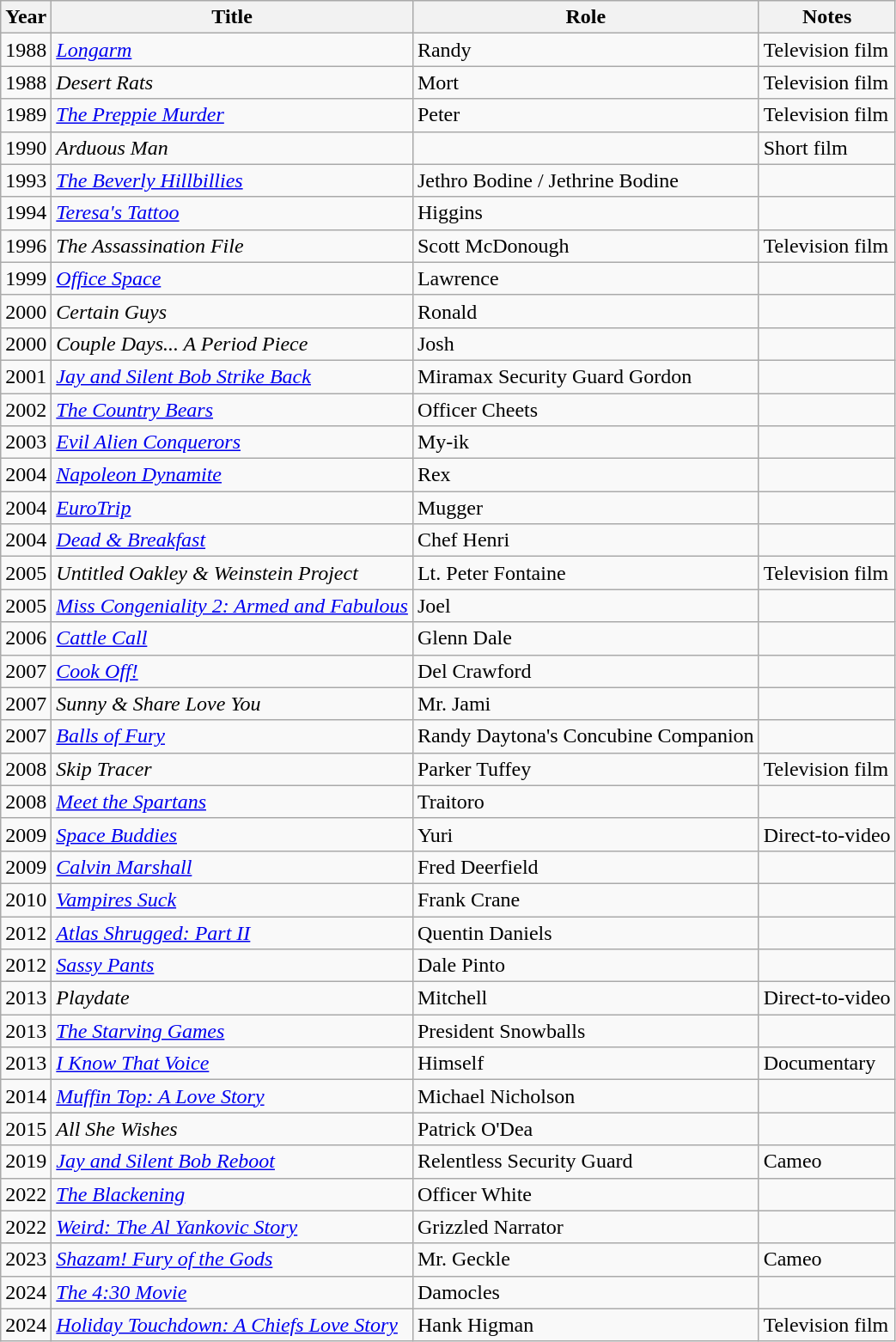<table class="wikitable sortable">
<tr>
<th>Year</th>
<th>Title</th>
<th>Role</th>
<th>Notes</th>
</tr>
<tr>
<td>1988</td>
<td><em><a href='#'>Longarm</a></em></td>
<td>Randy</td>
<td>Television film</td>
</tr>
<tr>
<td>1988</td>
<td><em>Desert Rats</em></td>
<td>Mort</td>
<td>Television film</td>
</tr>
<tr>
<td>1989</td>
<td><em><a href='#'>The Preppie Murder</a></em></td>
<td>Peter</td>
<td>Television film</td>
</tr>
<tr>
<td>1990</td>
<td><em>Arduous Man</em></td>
<td></td>
<td>Short film</td>
</tr>
<tr>
<td>1993</td>
<td><em><a href='#'>The Beverly Hillbillies</a></em></td>
<td>Jethro Bodine / Jethrine Bodine</td>
<td></td>
</tr>
<tr>
<td>1994</td>
<td><em><a href='#'>Teresa's Tattoo</a></em></td>
<td>Higgins</td>
<td></td>
</tr>
<tr>
<td>1996</td>
<td><em>The Assassination File</em></td>
<td>Scott McDonough</td>
<td>Television film</td>
</tr>
<tr>
<td>1999</td>
<td><em><a href='#'>Office Space</a></em></td>
<td>Lawrence</td>
<td></td>
</tr>
<tr>
<td>2000</td>
<td><em>Certain Guys</em></td>
<td>Ronald</td>
<td></td>
</tr>
<tr>
<td>2000</td>
<td><em>Couple Days... A Period Piece</em></td>
<td>Josh</td>
<td></td>
</tr>
<tr>
<td>2001</td>
<td><em><a href='#'>Jay and Silent Bob Strike Back</a></em></td>
<td>Miramax Security Guard Gordon</td>
<td></td>
</tr>
<tr>
<td>2002</td>
<td><em><a href='#'>The Country Bears</a> </em></td>
<td>Officer Cheets</td>
<td></td>
</tr>
<tr>
<td>2003</td>
<td><em><a href='#'>Evil Alien Conquerors</a> </em></td>
<td>My-ik</td>
<td></td>
</tr>
<tr>
<td>2004</td>
<td><em><a href='#'>Napoleon Dynamite</a></em></td>
<td>Rex</td>
<td></td>
</tr>
<tr>
<td>2004</td>
<td><em><a href='#'>EuroTrip</a></em></td>
<td>Mugger</td>
<td></td>
</tr>
<tr>
<td>2004</td>
<td><em><a href='#'>Dead & Breakfast</a></em></td>
<td>Chef Henri</td>
<td></td>
</tr>
<tr>
<td>2005</td>
<td><em>Untitled Oakley & Weinstein Project</em></td>
<td>Lt. Peter Fontaine</td>
<td>Television film</td>
</tr>
<tr>
<td>2005</td>
<td><em><a href='#'>Miss Congeniality 2: Armed and Fabulous</a></em></td>
<td>Joel</td>
<td></td>
</tr>
<tr>
<td>2006</td>
<td><em><a href='#'>Cattle Call</a></em></td>
<td>Glenn Dale</td>
<td></td>
</tr>
<tr>
<td>2007</td>
<td><em><a href='#'>Cook Off!</a></em></td>
<td>Del Crawford</td>
<td></td>
</tr>
<tr>
<td>2007</td>
<td><em>Sunny & Share Love You</em></td>
<td>Mr. Jami</td>
<td></td>
</tr>
<tr>
<td>2007</td>
<td><em><a href='#'>Balls of Fury</a></em></td>
<td>Randy Daytona's Concubine Companion</td>
<td></td>
</tr>
<tr>
<td>2008</td>
<td><em>Skip Tracer</em></td>
<td>Parker Tuffey</td>
<td>Television film</td>
</tr>
<tr>
<td>2008</td>
<td><em><a href='#'>Meet the Spartans</a></em></td>
<td>Traitoro</td>
<td></td>
</tr>
<tr>
<td>2009</td>
<td><em><a href='#'>Space Buddies</a></em></td>
<td>Yuri</td>
<td>Direct-to-video</td>
</tr>
<tr>
<td>2009</td>
<td><em><a href='#'>Calvin Marshall</a></em></td>
<td>Fred Deerfield</td>
<td></td>
</tr>
<tr>
<td>2010</td>
<td><em><a href='#'>Vampires Suck</a></em></td>
<td>Frank Crane</td>
<td></td>
</tr>
<tr>
<td>2012</td>
<td><em><a href='#'>Atlas Shrugged: Part II</a></em></td>
<td>Quentin Daniels</td>
<td></td>
</tr>
<tr>
<td>2012</td>
<td><em><a href='#'>Sassy Pants</a></em></td>
<td>Dale Pinto</td>
<td></td>
</tr>
<tr>
<td>2013</td>
<td><em>Playdate</em></td>
<td>Mitchell</td>
<td>Direct-to-video</td>
</tr>
<tr>
<td>2013</td>
<td><em><a href='#'>The Starving Games</a></em></td>
<td>President Snowballs</td>
<td></td>
</tr>
<tr>
<td>2013</td>
<td><em><a href='#'>I Know That Voice</a></em></td>
<td>Himself</td>
<td>Documentary</td>
</tr>
<tr>
<td>2014</td>
<td><em><a href='#'>Muffin Top: A Love Story</a></em></td>
<td>Michael Nicholson</td>
<td></td>
</tr>
<tr>
<td>2015</td>
<td><em>All She Wishes</em></td>
<td>Patrick O'Dea</td>
<td></td>
</tr>
<tr>
<td>2019</td>
<td><em><a href='#'>Jay and Silent Bob Reboot</a></em></td>
<td>Relentless Security Guard</td>
<td>Cameo</td>
</tr>
<tr>
<td>2022</td>
<td><em><a href='#'>The Blackening</a></em></td>
<td>Officer White</td>
<td></td>
</tr>
<tr>
<td>2022</td>
<td><em><a href='#'>Weird: The Al Yankovic Story</a></em></td>
<td>Grizzled Narrator</td>
<td></td>
</tr>
<tr>
<td>2023</td>
<td><em><a href='#'>Shazam! Fury of the Gods</a></em></td>
<td>Mr. Geckle</td>
<td>Cameo</td>
</tr>
<tr>
<td>2024</td>
<td><em><a href='#'>The 4:30 Movie</a></em></td>
<td>Damocles</td>
<td></td>
</tr>
<tr>
<td>2024</td>
<td><em><a href='#'>Holiday Touchdown: A Chiefs Love Story</a></em></td>
<td>Hank Higman</td>
<td>Television film</td>
</tr>
</table>
